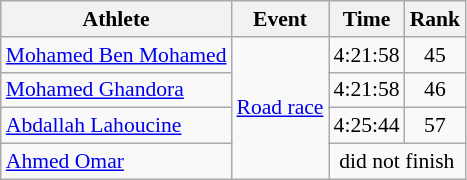<table class=wikitable style="font-size:90%">
<tr>
<th>Athlete</th>
<th>Event</th>
<th>Time</th>
<th>Rank</th>
</tr>
<tr align=center>
<td align=left><a href='#'>Mohamed Ben Mohamed</a></td>
<td align=left rowspan=4><a href='#'>Road race</a></td>
<td>4:21:58</td>
<td>45</td>
</tr>
<tr align=center>
<td align=left><a href='#'>Mohamed Ghandora</a></td>
<td>4:21:58</td>
<td>46</td>
</tr>
<tr align=center>
<td align=left><a href='#'>Abdallah Lahoucine</a></td>
<td>4:25:44</td>
<td>57</td>
</tr>
<tr align=center>
<td align=left><a href='#'>Ahmed Omar</a></td>
<td colspan=2>did not finish</td>
</tr>
</table>
